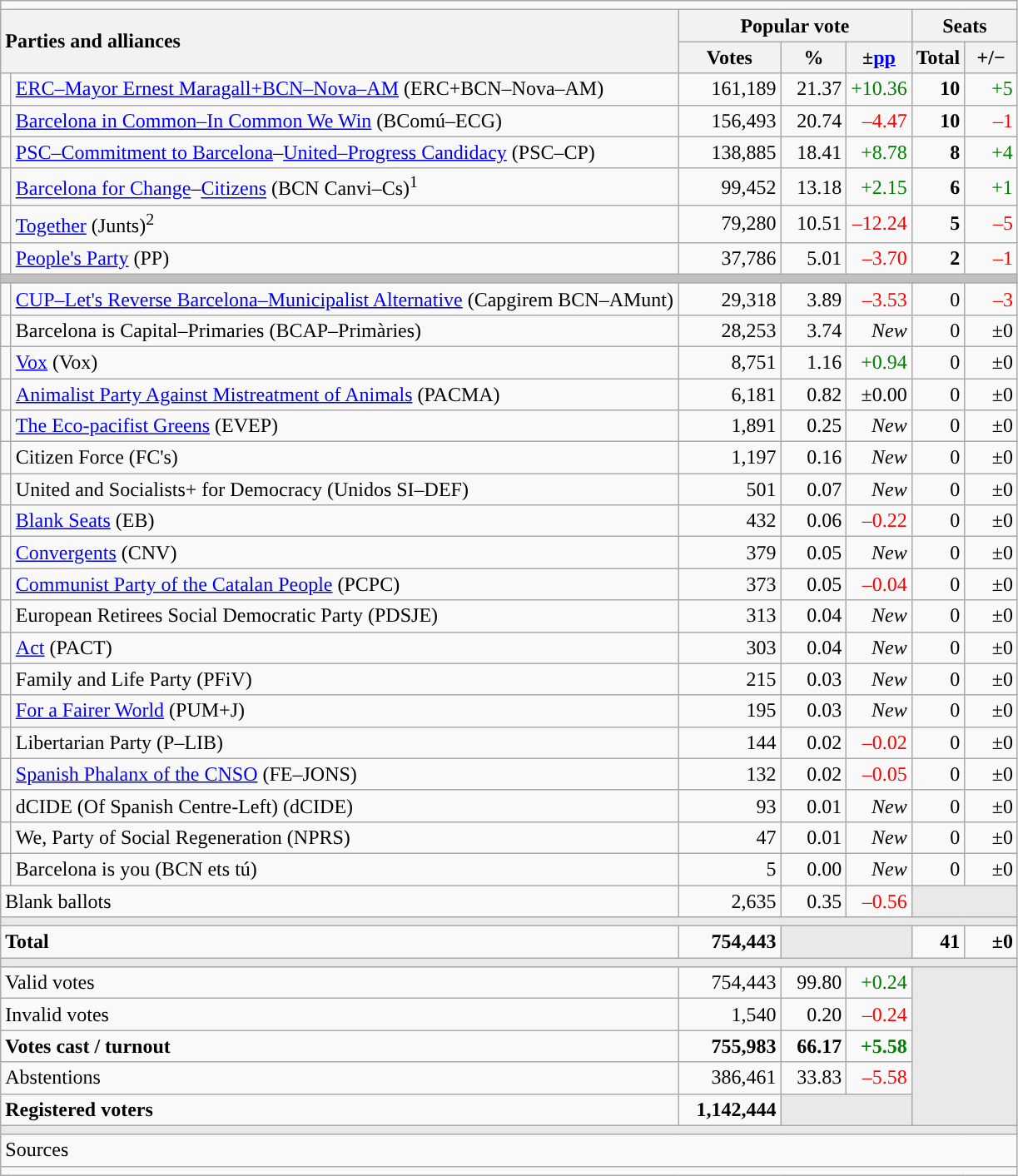<table class="wikitable" style="text-align:right;">
<tr>
<td colspan="7"></td>
</tr>
<tr>
<th style="text-align:left;" rowspan="2" colspan="2" width="525">Parties and alliances</th>
<th colspan="3">Popular vote</th>
<th colspan="2">Seats</th>
</tr>
<tr>
<th width="75">Votes</th>
<th width="45">%</th>
<th width="45">±<a href='#'>pp</a></th>
<th width="35">Total</th>
<th width="35">+/−</th>
</tr>
<tr>
<td width="1" style="color:inherit;background:"></td>
<td align="left"><a href='#'>ERC–Mayor Ernest Maragall+BCN–Nova–AM</a> (ERC+BCN–Nova–AM)</td>
<td>161,189</td>
<td>21.37</td>
<td style="color:green;">+10.36</td>
<td><strong>10</strong></td>
<td style="color:green;">+5</td>
</tr>
<tr>
<td style="color:inherit;background:"></td>
<td align="left"><a href='#'>Barcelona in Common–In Common We Win</a> (BComú–ECG)</td>
<td>156,493</td>
<td>20.74</td>
<td style="color:red;">–4.47</td>
<td><strong>10</strong></td>
<td style="color:red;">–1</td>
</tr>
<tr>
<td style="color:inherit;background:"></td>
<td align="left"><a href='#'>PSC–Commitment to Barcelona</a>–<a href='#'>United–Progress Candidacy</a> (PSC–CP)</td>
<td>138,885</td>
<td>18.41</td>
<td style="color:green;">+8.78</td>
<td><strong>8</strong></td>
<td style="color:green;">+4</td>
</tr>
<tr>
<td style="color:inherit;background:"></td>
<td align="left"><a href='#'>Barcelona for Change</a>–<a href='#'>Citizens</a> (BCN Canvi–Cs)<sup>1</sup></td>
<td>99,452</td>
<td>13.18</td>
<td style="color:green;">+2.15</td>
<td><strong>6</strong></td>
<td style="color:green;">+1</td>
</tr>
<tr>
<td style="color:inherit;background:"></td>
<td align="left"><a href='#'>Together</a> (Junts)<sup>2</sup></td>
<td>79,280</td>
<td>10.51</td>
<td style="color:red;">–12.24</td>
<td><strong>5</strong></td>
<td style="color:red;">–5</td>
</tr>
<tr>
<td style="color:inherit;background:"></td>
<td align="left"><a href='#'>People's Party</a> (PP)</td>
<td>37,786</td>
<td>5.01</td>
<td style="color:red;">–3.70</td>
<td><strong>2</strong></td>
<td style="color:red;">–1</td>
</tr>
<tr>
<td colspan="7" bgcolor="#C0C0C0"></td>
</tr>
<tr>
<td style="color:inherit;background:"></td>
<td align="left"><a href='#'>CUP–Let's Reverse Barcelona–Municipalist Alternative</a> (Capgirem BCN–AMunt)</td>
<td>29,318</td>
<td>3.89</td>
<td style="color:red;">–3.53</td>
<td>0</td>
<td style="color:red;">–3</td>
</tr>
<tr>
<td style="color:inherit;background:"></td>
<td align="left">Barcelona is Capital–Primaries (BCAP–Primàries)</td>
<td>28,253</td>
<td>3.74</td>
<td><em>New</em></td>
<td>0</td>
<td>±0</td>
</tr>
<tr>
<td style="color:inherit;background:"></td>
<td align="left"><a href='#'>Vox</a> (Vox)</td>
<td>8,751</td>
<td>1.16</td>
<td style="color:green;">+0.94</td>
<td>0</td>
<td>±0</td>
</tr>
<tr>
<td style="color:inherit;background:"></td>
<td align="left"><a href='#'>Animalist Party Against Mistreatment of Animals</a> (PACMA)</td>
<td>6,181</td>
<td>0.82</td>
<td>±0.00</td>
<td>0</td>
<td>±0</td>
</tr>
<tr>
<td style="color:inherit;background:"></td>
<td align="left"><a href='#'>The Eco-pacifist Greens</a> (EVEP)</td>
<td>1,891</td>
<td>0.25</td>
<td><em>New</em></td>
<td>0</td>
<td>±0</td>
</tr>
<tr>
<td style="color:inherit;background:"></td>
<td align="left">Citizen Force (FC's)</td>
<td>1,197</td>
<td>0.16</td>
<td><em>New</em></td>
<td>0</td>
<td>±0</td>
</tr>
<tr>
<td style="color:inherit;background:"></td>
<td align="left">United and Socialists+ for Democracy (Unidos SI–DEF)</td>
<td>501</td>
<td>0.07</td>
<td><em>New</em></td>
<td>0</td>
<td>±0</td>
</tr>
<tr>
<td style="color:inherit;background:"></td>
<td align="left"><a href='#'>Blank Seats</a> (EB)</td>
<td>432</td>
<td>0.06</td>
<td style="color:red;">–0.22</td>
<td>0</td>
<td>±0</td>
</tr>
<tr>
<td style="color:inherit;background:"></td>
<td align="left"><a href='#'>Convergents</a> (CNV)</td>
<td>379</td>
<td>0.05</td>
<td><em>New</em></td>
<td>0</td>
<td>±0</td>
</tr>
<tr>
<td style="color:inherit;background:"></td>
<td align="left"><a href='#'>Communist Party of the Catalan People</a> (PCPC)</td>
<td>373</td>
<td>0.05</td>
<td style="color:red;">–0.04</td>
<td>0</td>
<td>±0</td>
</tr>
<tr>
<td style="color:inherit;background:"></td>
<td align="left">European Retirees Social Democratic Party (PDSJE)</td>
<td>313</td>
<td>0.04</td>
<td><em>New</em></td>
<td>0</td>
<td>±0</td>
</tr>
<tr>
<td style="color:inherit;background:"></td>
<td align="left"><a href='#'>Act</a> (PACT)</td>
<td>303</td>
<td>0.04</td>
<td><em>New</em></td>
<td>0</td>
<td>±0</td>
</tr>
<tr>
<td style="color:inherit;background:"></td>
<td align="left">Family and Life Party (PFiV)</td>
<td>215</td>
<td>0.03</td>
<td><em>New</em></td>
<td>0</td>
<td>±0</td>
</tr>
<tr>
<td style="color:inherit;background:"></td>
<td align="left"><a href='#'>For a Fairer World</a> (PUM+J)</td>
<td>195</td>
<td>0.03</td>
<td><em>New</em></td>
<td>0</td>
<td>±0</td>
</tr>
<tr>
<td style="color:inherit;background:"></td>
<td align="left">Libertarian Party (P–LIB)</td>
<td>144</td>
<td>0.02</td>
<td style="color:red;">–0.02</td>
<td>0</td>
<td>±0</td>
</tr>
<tr>
<td style="color:inherit;background:"></td>
<td align="left"><a href='#'>Spanish Phalanx of the CNSO</a> (FE–JONS)</td>
<td>132</td>
<td>0.02</td>
<td style="color:red;">–0.05</td>
<td>0</td>
<td>±0</td>
</tr>
<tr>
<td style="color:inherit;background:"></td>
<td align="left">dCIDE (Of Spanish Centre-Left) (dCIDE)</td>
<td>93</td>
<td>0.01</td>
<td><em>New</em></td>
<td>0</td>
<td>±0</td>
</tr>
<tr>
<td style="color:inherit;background:"></td>
<td align="left">We, Party of Social Regeneration (NPRS)</td>
<td>47</td>
<td>0.01</td>
<td><em>New</em></td>
<td>0</td>
<td>±0</td>
</tr>
<tr>
<td style="color:inherit;background:"></td>
<td align="left">Barcelona is you (BCN ets tú)</td>
<td>5</td>
<td>0.00</td>
<td><em>New</em></td>
<td>0</td>
<td>±0</td>
</tr>
<tr>
<td align="left" colspan="2">Blank ballots</td>
<td>2,635</td>
<td>0.35</td>
<td style="color:red;">–0.56</td>
<td bgcolor="#E9E9E9" colspan="2"></td>
</tr>
<tr>
<td colspan="7" bgcolor="#E9E9E9"></td>
</tr>
<tr style="font-weight:bold;">
<td align="left" colspan="2">Total</td>
<td>754,443</td>
<td bgcolor="#E9E9E9" colspan="2"></td>
<td>41</td>
<td>±0</td>
</tr>
<tr>
<td colspan="7" bgcolor="#E9E9E9"></td>
</tr>
<tr>
<td align="left" colspan="2">Valid votes</td>
<td>754,443</td>
<td>99.80</td>
<td style="color:green;">+0.24</td>
<td bgcolor="#E9E9E9" colspan="2" rowspan="5"></td>
</tr>
<tr>
<td align="left" colspan="2">Invalid votes</td>
<td>1,540</td>
<td>0.20</td>
<td style="color:red;">–0.24</td>
</tr>
<tr style="font-weight:bold;">
<td align="left" colspan="2">Votes cast / turnout</td>
<td>755,983</td>
<td>66.17</td>
<td style="color:green;">+5.58</td>
</tr>
<tr>
<td align="left" colspan="2">Abstentions</td>
<td>386,461</td>
<td>33.83</td>
<td style="color:red;">–5.58</td>
</tr>
<tr style="font-weight:bold;">
<td align="left" colspan="2">Registered voters</td>
<td>1,142,444</td>
<td bgcolor="#E9E9E9" colspan="2"></td>
</tr>
<tr>
<td colspan="7" bgcolor="#E9E9E9"></td>
</tr>
<tr>
<td align="left" colspan="7">Sources</td>
</tr>
<tr>
<td colspan="7" style="text-align:left; max-width:790px;"></td>
</tr>
</table>
